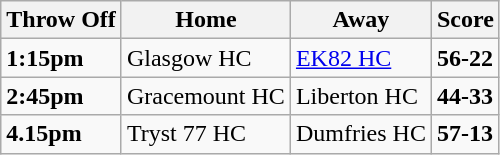<table class="wikitable">
<tr>
<th><strong>Throw Off</strong></th>
<th><strong>Home</strong></th>
<th><strong>Away</strong></th>
<th><strong>Score</strong></th>
</tr>
<tr>
<td><strong>1:15pm</strong></td>
<td>Glasgow HC</td>
<td><a href='#'>EK82 HC</a></td>
<td><strong>56-22</strong></td>
</tr>
<tr>
<td><strong>2:45pm</strong></td>
<td>Gracemount HC</td>
<td>Liberton HC</td>
<td><strong>44-33</strong></td>
</tr>
<tr>
<td><strong>4.15pm</strong></td>
<td>Tryst 77 HC</td>
<td>Dumfries HC</td>
<td><strong>57-13</strong></td>
</tr>
</table>
